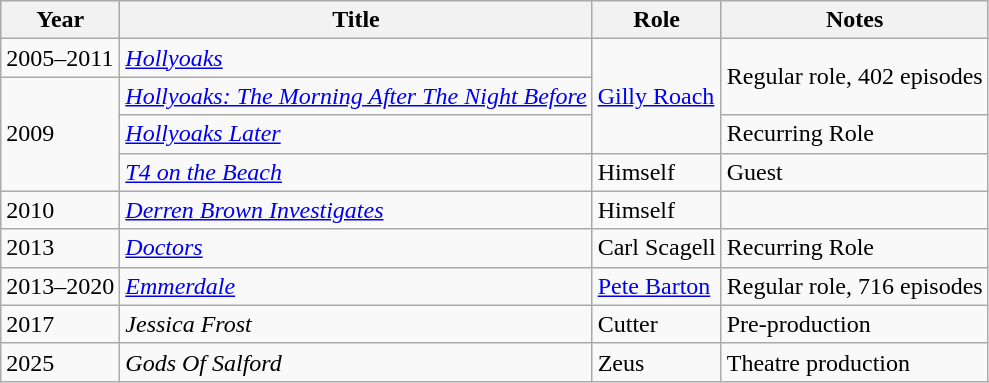<table class="wikitable sortable">
<tr>
<th>Year</th>
<th>Title</th>
<th>Role</th>
<th>Notes</th>
</tr>
<tr>
<td>2005–2011</td>
<td><em><a href='#'>Hollyoaks</a></em></td>
<td rowspan="3"><a href='#'>Gilly Roach</a></td>
<td rowspan="2">Regular role, 402 episodes</td>
</tr>
<tr>
<td rowspan="3">2009</td>
<td><em><a href='#'>Hollyoaks: The Morning After The Night Before</a></em></td>
</tr>
<tr>
<td><em><a href='#'>Hollyoaks Later</a></em></td>
<td>Recurring Role</td>
</tr>
<tr>
<td><em><a href='#'>T4 on the Beach</a></em></td>
<td>Himself</td>
<td>Guest</td>
</tr>
<tr>
<td>2010</td>
<td><em><a href='#'>Derren Brown Investigates</a></em></td>
<td>Himself</td>
<td></td>
</tr>
<tr>
<td>2013</td>
<td><em><a href='#'>Doctors</a></em></td>
<td>Carl Scagell</td>
<td>Recurring Role</td>
</tr>
<tr>
<td>2013–2020</td>
<td><em><a href='#'>Emmerdale</a></em></td>
<td><a href='#'>Pete Barton</a></td>
<td>Regular role, 716 episodes</td>
</tr>
<tr>
<td>2017</td>
<td><em>Jessica Frost</em></td>
<td>Cutter</td>
<td>Pre-production</td>
</tr>
<tr>
<td>2025</td>
<td><em>Gods Of Salford</em></td>
<td>Zeus</td>
<td>Theatre production</td>
</tr>
</table>
